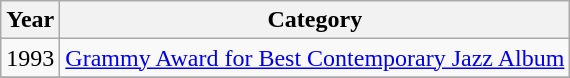<table class="wikitable">
<tr>
<th align="left">Year</th>
<th align="left">Category</th>
</tr>
<tr>
<td align="left">1993</td>
<td align="left"><a href='#'>Grammy Award for Best Contemporary Jazz Album</a></td>
</tr>
<tr>
</tr>
</table>
